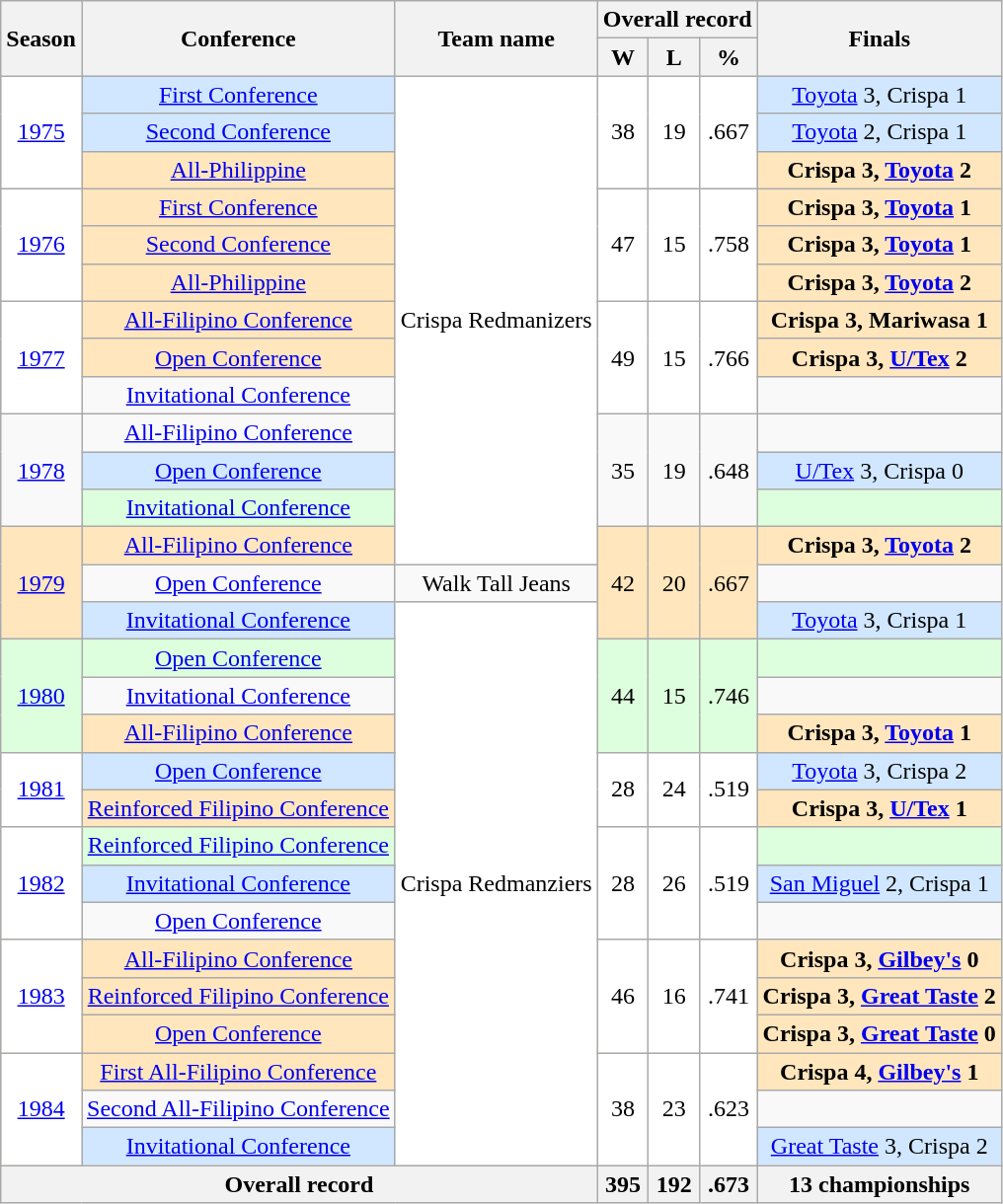<table class=wikitable style="text-align:center;">
<tr>
<th rowspan=2>Season</th>
<th rowspan=2>Conference</th>
<th rowspan=2>Team name</th>
<th colspan=3>Overall record</th>
<th rowspan=2>Finals</th>
</tr>
<tr>
<th>W</th>
<th>L</th>
<th>%</th>
</tr>
<tr bgcolor=#D0E7FF>
<td bgcolor=white rowspan=3><a href='#'>1975</a></td>
<td><a href='#'>First Conference</a></td>
<td bgcolor=white rowspan=13>Crispa Redmanizers</td>
<td bgcolor=white rowspan=3>38</td>
<td bgcolor=white rowspan=3>19</td>
<td bgcolor=white rowspan=3>.667</td>
<td><a href='#'>Toyota</a> 3, Crispa 1</td>
</tr>
<tr bgcolor=#D0E7FF>
<td><a href='#'>Second Conference</a></td>
<td><a href='#'>Toyota</a> 2, Crispa 1</td>
</tr>
<tr bgcolor=#FFE6BD>
<td><a href='#'>All-Philippine</a></td>
<td><strong>Crispa 3, <a href='#'>Toyota</a> 2</strong></td>
</tr>
<tr bgcolor=#FFE6BD>
<td bgcolor=white rowspan=3><a href='#'>1976</a></td>
<td><a href='#'>First Conference</a></td>
<td bgcolor=white rowspan=3>47</td>
<td bgcolor=white rowspan=3>15</td>
<td bgcolor=white rowspan=3>.758</td>
<td><strong>Crispa 3, <a href='#'>Toyota</a> 1</strong></td>
</tr>
<tr bgcolor=#FFE6BD>
<td><a href='#'>Second Conference</a></td>
<td><strong>Crispa 3, <a href='#'>Toyota</a> 1</strong></td>
</tr>
<tr bgcolor=#FFE6BD>
<td><a href='#'>All-Philippine</a></td>
<td><strong>Crispa 3, <a href='#'>Toyota</a> 2</strong></td>
</tr>
<tr bgcolor=#FFE6BD>
<td bgcolor=white rowspan=3><a href='#'>1977</a></td>
<td><a href='#'>All-Filipino Conference</a></td>
<td bgcolor=white rowspan=3>49</td>
<td bgcolor=white rowspan=3>15</td>
<td bgcolor=white rowspan=3>.766</td>
<td><strong>Crispa 3, Mariwasa 1</strong></td>
</tr>
<tr bgcolor=#FFE6BD>
<td><a href='#'>Open Conference</a></td>
<td><strong>Crispa 3, <a href='#'>U/Tex</a> 2</strong></td>
</tr>
<tr bgcolor=>
<td><a href='#'>Invitational Conference</a></td>
<td></td>
</tr>
<tr>
<td rowspan=3><a href='#'>1978</a></td>
<td><a href='#'>All-Filipino Conference</a></td>
<td rowspan=3>35</td>
<td rowspan=3>19</td>
<td rowspan=3>.648</td>
<td></td>
</tr>
<tr bgcolor=#D0E7FF>
<td><a href='#'>Open Conference</a></td>
<td><a href='#'>U/Tex</a> 3, Crispa 0</td>
</tr>
<tr bgcolor=#DDFFDD>
<td><a href='#'>Invitational Conference</a></td>
<td></td>
</tr>
<tr bgcolor=#FFE6BD>
<td rowspan=3><a href='#'>1979</a></td>
<td><a href='#'>All-Filipino Conference</a></td>
<td rowspan=3>42</td>
<td rowspan=3>20</td>
<td rowspan=3>.667</td>
<td><strong>Crispa 3, <a href='#'>Toyota</a> 2</strong></td>
</tr>
<tr>
<td><a href='#'>Open Conference</a></td>
<td>Walk Tall Jeans</td>
<td></td>
</tr>
<tr bgcolor=#D0E7FF>
<td><a href='#'>Invitational Conference</a></td>
<td bgcolor=white rowspan=15>Crispa Redmanziers</td>
<td><a href='#'>Toyota</a> 3, Crispa 1</td>
</tr>
<tr bgcolor=#DDFFDD>
<td rowspan=3><a href='#'>1980</a></td>
<td><a href='#'>Open Conference</a></td>
<td rowspan=3>44</td>
<td rowspan=3>15</td>
<td rowspan=3>.746</td>
<td></td>
</tr>
<tr>
<td><a href='#'>Invitational Conference</a></td>
<td></td>
</tr>
<tr bgcolor=#FFE6BD>
<td><a href='#'>All-Filipino Conference</a></td>
<td><strong>Crispa 3, <a href='#'>Toyota</a> 1</strong></td>
</tr>
<tr bgcolor=#D0E7FF>
<td bgcolor=white rowspan=2><a href='#'>1981</a></td>
<td><a href='#'>Open Conference</a></td>
<td bgcolor=white rowspan=2>28</td>
<td bgcolor=white rowspan=2>24</td>
<td bgcolor=white rowspan=2>.519</td>
<td><a href='#'>Toyota</a> 3, Crispa 2</td>
</tr>
<tr bgcolor=#FFE6BD>
<td><a href='#'>Reinforced Filipino Conference</a></td>
<td><strong>Crispa 3, <a href='#'>U/Tex</a> 1</strong></td>
</tr>
<tr bgcolor=#DDFFDD>
<td bgcolor=white rowspan=3><a href='#'>1982</a></td>
<td><a href='#'>Reinforced Filipino Conference</a></td>
<td bgcolor=white rowspan=3>28</td>
<td bgcolor=white rowspan=3>26</td>
<td bgcolor=white rowspan=3>.519</td>
<td></td>
</tr>
<tr bgcolor=#D0E7FF>
<td><a href='#'>Invitational Conference</a></td>
<td><a href='#'>San Miguel</a> 2, Crispa 1</td>
</tr>
<tr>
<td><a href='#'>Open Conference</a></td>
<td></td>
</tr>
<tr bgcolor=#FFE6BD>
<td bgcolor=white rowspan=3><a href='#'>1983</a></td>
<td><a href='#'>All-Filipino Conference</a></td>
<td bgcolor=white rowspan=3>46</td>
<td bgcolor=white rowspan=3>16</td>
<td bgcolor=white rowspan=3>.741</td>
<td><strong>Crispa 3, <a href='#'>Gilbey's</a> 0</strong></td>
</tr>
<tr bgcolor=#FFE6BD>
<td><a href='#'>Reinforced Filipino Conference</a></td>
<td><strong>Crispa 3, <a href='#'>Great Taste</a> 2</strong></td>
</tr>
<tr bgcolor=#FFE6BD>
<td><a href='#'>Open Conference</a></td>
<td><strong>Crispa 3, <a href='#'>Great Taste</a> 0</strong></td>
</tr>
<tr bgcolor=#FFE6BD>
<td bgcolor=white rowspan=3><a href='#'>1984</a></td>
<td><a href='#'>First All-Filipino Conference</a></td>
<td bgcolor=white rowspan=3>38</td>
<td bgcolor=white rowspan=3>23</td>
<td bgcolor=white rowspan=3>.623</td>
<td><strong>Crispa 4, <a href='#'>Gilbey's</a> 1</strong></td>
</tr>
<tr>
<td><a href='#'>Second All-Filipino Conference</a></td>
<td></td>
</tr>
<tr bgcolor=#D0E7FF>
<td><a href='#'>Invitational Conference</a></td>
<td><a href='#'>Great Taste</a> 3, Crispa 2</td>
</tr>
<tr>
<th colspan=3>Overall record</th>
<th>395</th>
<th>192</th>
<th>.673</th>
<th>13 championships</th>
</tr>
</table>
